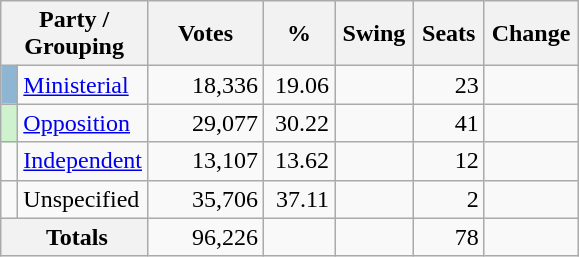<table class="wikitable" style="text-align:right; margin-bottom:0">
<tr>
<th style="width:10px;" colspan=3>Party / Grouping</th>
<th style="width:70px;">Votes</th>
<th style="width:40px;">%</th>
<th style="width:40px;">Swing</th>
<th style="width:40px;">Seats</th>
<th style="width:40px;">Change</th>
</tr>
<tr>
<td style="text-align:left;background:#8EB5D1"> </td>
<td style="text-align:left;" colspan="2"><a href='#'>Ministerial</a></td>
<td style="width:70px;">18,336</td>
<td style="width:40px;">19.06</td>
<td style="width:45px;"></td>
<td style="width:40px;">23</td>
<td style="width:55px;"></td>
</tr>
<tr>
<td style="text-align:left;background:#CEF2CE"> </td>
<td style="text-align:left;" colspan="2"><a href='#'>Opposition</a></td>
<td style="width:70px;">29,077</td>
<td style="width:40px;">30.22</td>
<td style="width:45px;"></td>
<td style="width:40px;">41</td>
<td style="width:55px;"></td>
</tr>
<tr>
<td> </td>
<td style="text-align:left;" colspan="2"><a href='#'>Independent</a></td>
<td style="width:70px;">13,107</td>
<td style="width:40px;">13.62</td>
<td style="width:45px;"></td>
<td style="width:40px;">12</td>
<td style="width:55px;"></td>
</tr>
<tr>
<td> </td>
<td style="text-align:left;" colspan="2">Unspecified</td>
<td style="width:70px;">35,706</td>
<td style="width:40px;">37.11</td>
<td style="width:45px;"></td>
<td style="width:40px;">2</td>
<td style="width:55px;"></td>
</tr>
<tr>
<th colspan="3"> Totals</th>
<td>96,226</td>
<td></td>
<td></td>
<td>78</td>
<td></td>
</tr>
</table>
